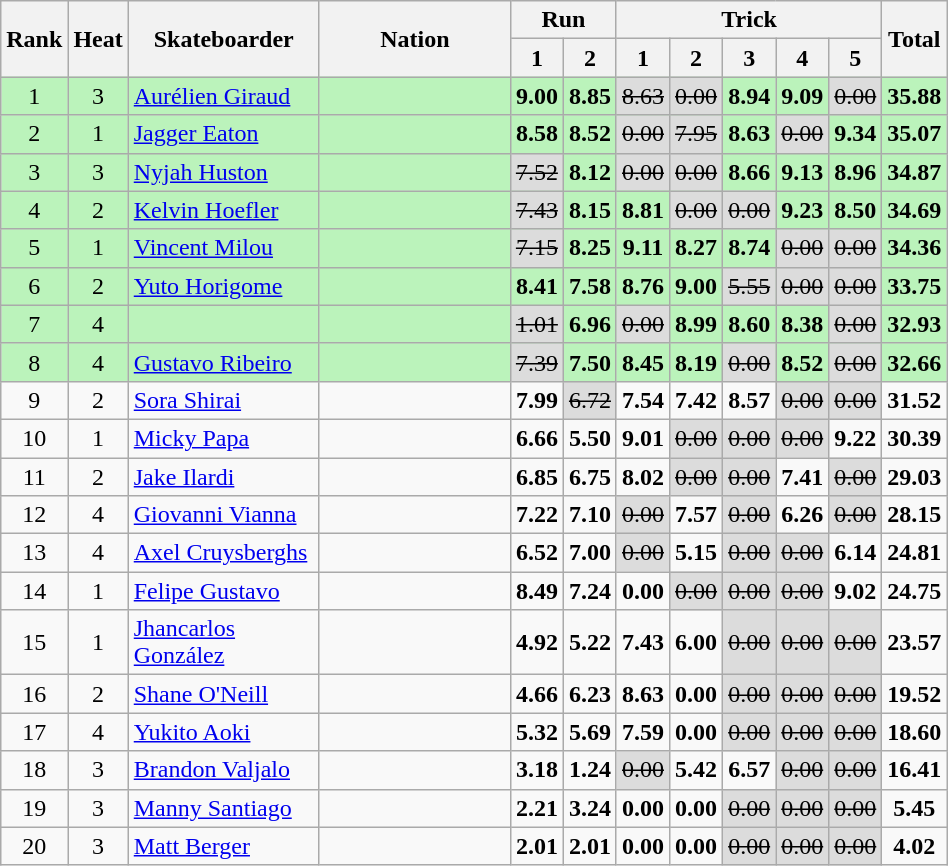<table class="wikitable sortable" style="text-align:center">
<tr>
<th rowspan="2" width="30">Rank</th>
<th rowspan="2" width="30">Heat</th>
<th rowspan="2" width="120">Skateboarder</th>
<th rowspan="2" width="120">Nation</th>
<th colspan="2">Run</th>
<th colspan="5">Trick</th>
<th rowspan="2" width="30">Total</th>
</tr>
<tr>
<th width="20">1</th>
<th width="20">2</th>
<th width="20">1</th>
<th width="20">2</th>
<th width="20">3</th>
<th width="20">4</th>
<th width="20">5</th>
</tr>
<tr bgcolor="bbf3bb">
<td>1</td>
<td>3</td>
<td align="left"><a href='#'>Aurélien Giraud</a></td>
<td align="left"></td>
<td><strong>9.00</strong></td>
<td><strong>8.85</strong></td>
<td bgcolor="gainsboro"><s>8.63</s></td>
<td bgcolor="gainsboro"><s>0.00</s></td>
<td><strong>8.94</strong></td>
<td><strong>9.09</strong></td>
<td bgcolor="gainsboro"><s>0.00</s></td>
<td><strong>35.88</strong></td>
</tr>
<tr bgcolor="bbf3bb">
<td>2</td>
<td>1</td>
<td align="left"><a href='#'>Jagger Eaton</a></td>
<td align="left"></td>
<td><strong>8.58</strong></td>
<td><strong>8.52</strong></td>
<td bgcolor="gainsboro"><s>0.00</s></td>
<td bgcolor="gainsboro"><s>7.95</s></td>
<td><strong>8.63</strong></td>
<td bgcolor="gainsboro"><s>0.00</s></td>
<td><strong>9.34</strong></td>
<td><strong>35.07</strong></td>
</tr>
<tr bgcolor="bbf3bb">
<td>3</td>
<td>3</td>
<td align="left"><a href='#'>Nyjah Huston</a></td>
<td align="left"></td>
<td bgcolor="gainsboro"><s>7.52</s></td>
<td><strong>8.12</strong></td>
<td bgcolor="gainsboro"><s>0.00</s></td>
<td bgcolor="gainsboro"><s>0.00</s></td>
<td><strong>8.66</strong></td>
<td><strong>9.13</strong></td>
<td><strong>8.96</strong></td>
<td><strong>34.87</strong></td>
</tr>
<tr bgcolor="bbf3bb">
<td>4</td>
<td>2</td>
<td align="left"><a href='#'>Kelvin Hoefler</a></td>
<td align="left"></td>
<td bgcolor="gainsboro"><s>7.43</s></td>
<td><strong>8.15</strong></td>
<td><strong>8.81</strong></td>
<td bgcolor="gainsboro"><s>0.00</s></td>
<td bgcolor="gainsboro"><s>0.00</s></td>
<td><strong>9.23</strong></td>
<td><strong>8.50</strong></td>
<td><strong>34.69</strong></td>
</tr>
<tr bgcolor="bbf3bb">
<td>5</td>
<td>1</td>
<td align="left"><a href='#'>Vincent Milou</a></td>
<td align="left"></td>
<td bgcolor="gainsboro"><s>7.15</s></td>
<td><strong>8.25</strong></td>
<td><strong>9.11</strong></td>
<td><strong>8.27</strong></td>
<td><strong>8.74</strong></td>
<td bgcolor="gainsboro"><s>0.00</s></td>
<td bgcolor="gainsboro"><s>0.00</s></td>
<td><strong>34.36</strong></td>
</tr>
<tr bgcolor="bbf3bb">
<td>6</td>
<td>2</td>
<td align="left"><a href='#'>Yuto Horigome</a></td>
<td align="left"></td>
<td><strong>8.41</strong></td>
<td><strong>7.58</strong></td>
<td><strong>8.76</strong></td>
<td><strong>9.00</strong></td>
<td bgcolor="gainsboro"><s>5.55</s></td>
<td bgcolor="gainsboro"><s>0.00</s></td>
<td bgcolor="gainsboro"><s>0.00</s></td>
<td><strong>33.75</strong></td>
</tr>
<tr bgcolor="bbf3bb">
<td>7</td>
<td>4</td>
<td align="left"></td>
<td align="left"></td>
<td bgcolor="gainsboro"><s>1.01</s></td>
<td><strong>6.96</strong></td>
<td bgcolor="gainsboro"><s>0.00</s></td>
<td><strong>8.99</strong></td>
<td><strong>8.60</strong></td>
<td><strong>8.38</strong></td>
<td bgcolor="gainsboro"><s>0.00</s></td>
<td><strong>32.93</strong></td>
</tr>
<tr bgcolor="bbf3bb">
<td>8</td>
<td>4</td>
<td align="left"><a href='#'>Gustavo Ribeiro</a></td>
<td align="left"></td>
<td bgcolor="gainsboro"><s>7.39</s></td>
<td><strong>7.50</strong></td>
<td><strong>8.45</strong></td>
<td><strong>8.19</strong></td>
<td bgcolor="gainsboro"><s>0.00</s></td>
<td><strong>8.52</strong></td>
<td bgcolor="gainsboro"><s>0.00</s></td>
<td><strong>32.66</strong></td>
</tr>
<tr>
<td>9</td>
<td>2</td>
<td align="left"><a href='#'>Sora Shirai</a></td>
<td align="left"></td>
<td><strong>7.99</strong></td>
<td bgcolor="gainsboro"><s>6.72</s></td>
<td><strong>7.54</strong></td>
<td><strong>7.42</strong></td>
<td><strong>8.57</strong></td>
<td bgcolor="gainsboro"><s>0.00</s></td>
<td bgcolor="gainsboro"><s>0.00</s></td>
<td><strong>31.52</strong></td>
</tr>
<tr>
<td>10</td>
<td>1</td>
<td align="left"><a href='#'>Micky Papa</a></td>
<td align="left"></td>
<td><strong>6.66</strong></td>
<td><strong>5.50</strong></td>
<td><strong>9.01</strong></td>
<td bgcolor="gainsboro"><s>0.00</s></td>
<td bgcolor="gainsboro"><s>0.00</s></td>
<td bgcolor="gainsboro"><s>0.00</s></td>
<td><strong>9.22</strong></td>
<td><strong>30.39</strong></td>
</tr>
<tr>
<td>11</td>
<td>2</td>
<td align="left"><a href='#'>Jake Ilardi</a></td>
<td align="left"></td>
<td><strong>6.85</strong></td>
<td><strong>6.75</strong></td>
<td><strong>8.02</strong></td>
<td bgcolor="gainsboro"><s>0.00</s></td>
<td bgcolor="gainsboro"><s>0.00</s></td>
<td><strong>7.41</strong></td>
<td bgcolor="gainsboro"><s>0.00</s></td>
<td><strong>29.03</strong></td>
</tr>
<tr>
<td>12</td>
<td>4</td>
<td align="left"><a href='#'>Giovanni Vianna</a></td>
<td align="left"></td>
<td><strong>7.22</strong></td>
<td><strong>7.10</strong></td>
<td bgcolor="gainsboro"><s>0.00</s></td>
<td><strong>7.57</strong></td>
<td bgcolor="gainsboro"><s>0.00</s></td>
<td><strong>6.26</strong></td>
<td bgcolor="gainsboro"><s>0.00</s></td>
<td><strong>28.15</strong></td>
</tr>
<tr>
<td>13</td>
<td>4</td>
<td align="left"><a href='#'>Axel Cruysberghs</a></td>
<td align="left"></td>
<td><strong>6.52</strong></td>
<td><strong>7.00</strong></td>
<td bgcolor="gainsboro"><s>0.00</s></td>
<td><strong>5.15</strong></td>
<td bgcolor="gainsboro"><s>0.00</s></td>
<td bgcolor="gainsboro"><s>0.00</s></td>
<td><strong>6.14</strong></td>
<td><strong>24.81</strong></td>
</tr>
<tr>
<td>14</td>
<td>1</td>
<td align="left"><a href='#'>Felipe Gustavo</a></td>
<td align="left"></td>
<td><strong>8.49</strong></td>
<td><strong>7.24</strong></td>
<td><strong>0.00</strong></td>
<td bgcolor="gainsboro"><s>0.00</s></td>
<td bgcolor="gainsboro"><s>0.00</s></td>
<td bgcolor="gainsboro"><s>0.00</s></td>
<td><strong>9.02</strong></td>
<td><strong>24.75</strong></td>
</tr>
<tr>
<td>15</td>
<td>1</td>
<td align="left"><a href='#'>Jhancarlos González</a></td>
<td align="left"></td>
<td><strong>4.92</strong></td>
<td><strong>5.22</strong></td>
<td><strong>7.43</strong></td>
<td><strong>6.00</strong></td>
<td bgcolor="gainsboro"><s>0.00</s></td>
<td bgcolor="gainsboro"><s>0.00</s></td>
<td bgcolor="gainsboro"><s>0.00</s></td>
<td><strong>23.57</strong></td>
</tr>
<tr>
<td>16</td>
<td>2</td>
<td align="left"><a href='#'>Shane O'Neill</a></td>
<td align="left"></td>
<td><strong>4.66</strong></td>
<td><strong>6.23</strong></td>
<td><strong>8.63</strong></td>
<td><strong>0.00</strong></td>
<td bgcolor="gainsboro"><s>0.00</s></td>
<td bgcolor="gainsboro"><s>0.00</s></td>
<td bgcolor="gainsboro"><s>0.00</s></td>
<td><strong>19.52</strong></td>
</tr>
<tr>
<td>17</td>
<td>4</td>
<td align="left"><a href='#'>Yukito Aoki</a></td>
<td align="left"></td>
<td><strong>5.32</strong></td>
<td><strong>5.69</strong></td>
<td><strong>7.59</strong></td>
<td><strong>0.00</strong></td>
<td bgcolor="gainsboro"><s>0.00</s></td>
<td bgcolor="gainsboro"><s>0.00</s></td>
<td bgcolor="gainsboro"><s>0.00</s></td>
<td><strong>18.60</strong></td>
</tr>
<tr>
<td>18</td>
<td>3</td>
<td align="left"><a href='#'>Brandon Valjalo</a></td>
<td align="left"></td>
<td><strong>3.18</strong></td>
<td><strong>1.24</strong></td>
<td bgcolor="gainsboro"><s>0.00</s></td>
<td><strong>5.42</strong></td>
<td><strong>6.57</strong></td>
<td bgcolor="gainsboro"><s>0.00</s></td>
<td bgcolor="gainsboro"><s>0.00</s></td>
<td><strong>16.41</strong></td>
</tr>
<tr>
<td>19</td>
<td>3</td>
<td align="left"><a href='#'>Manny Santiago</a></td>
<td align="left"></td>
<td><strong>2.21</strong></td>
<td><strong>3.24</strong></td>
<td><strong>0.00</strong></td>
<td><strong>0.00</strong></td>
<td bgcolor="gainsboro"><s>0.00</s></td>
<td bgcolor="gainsboro"><s>0.00</s></td>
<td bgcolor="gainsboro"><s>0.00</s></td>
<td><strong>5.45</strong></td>
</tr>
<tr>
<td>20</td>
<td>3</td>
<td align="left"><a href='#'>Matt Berger</a></td>
<td align="left"></td>
<td><strong>2.01</strong></td>
<td><strong>2.01</strong></td>
<td><strong>0.00</strong></td>
<td><strong>0.00</strong></td>
<td bgcolor="gainsboro"><s>0.00</s></td>
<td bgcolor="gainsboro"><s>0.00</s></td>
<td bgcolor="gainsboro"><s>0.00</s></td>
<td><strong>4.02</strong></td>
</tr>
</table>
